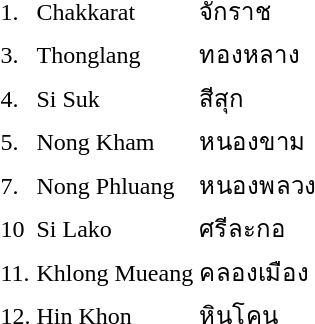<table>
<tr>
<td>1.</td>
<td>Chakkarat</td>
<td>จักราช</td>
<td></td>
</tr>
<tr>
<td>3.</td>
<td>Thonglang</td>
<td>ทองหลาง</td>
<td></td>
</tr>
<tr>
<td>4.</td>
<td>Si Suk</td>
<td>สีสุก</td>
<td></td>
</tr>
<tr>
<td>5.</td>
<td>Nong Kham</td>
<td>หนองขาม</td>
<td></td>
</tr>
<tr>
<td>7.</td>
<td>Nong Phluang</td>
<td>หนองพลวง</td>
<td></td>
</tr>
<tr>
<td>10</td>
<td>Si Lako</td>
<td>ศรีละกอ</td>
<td></td>
</tr>
<tr>
<td>11.</td>
<td>Khlong Mueang</td>
<td>คลองเมือง</td>
<td></td>
</tr>
<tr>
<td>12.</td>
<td>Hin Khon</td>
<td>หินโคน</td>
<td></td>
</tr>
</table>
